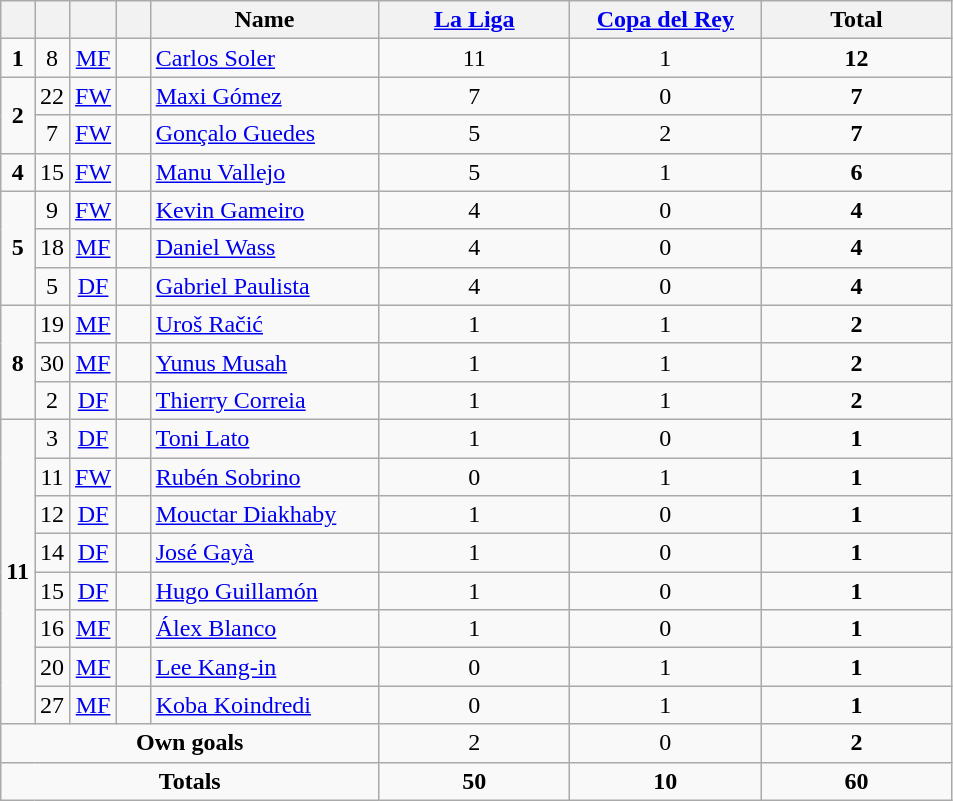<table class="wikitable" style="text-align:center">
<tr>
<th width=15></th>
<th width=15></th>
<th width=15></th>
<th width=15></th>
<th width=145>Name</th>
<th width=120><a href='#'>La Liga</a></th>
<th width=120><a href='#'>Copa del Rey</a></th>
<th width=120>Total</th>
</tr>
<tr>
<td><strong>1</strong></td>
<td>8</td>
<td><a href='#'>MF</a></td>
<td></td>
<td align=left><a href='#'>Carlos Soler</a></td>
<td>11</td>
<td>1</td>
<td><strong>12</strong></td>
</tr>
<tr>
<td rowspan=2><strong>2</strong></td>
<td>22</td>
<td><a href='#'>FW</a></td>
<td></td>
<td align=left><a href='#'>Maxi Gómez</a></td>
<td>7</td>
<td>0</td>
<td><strong>7</strong></td>
</tr>
<tr>
<td>7</td>
<td><a href='#'>FW</a></td>
<td></td>
<td align=left><a href='#'>Gonçalo Guedes</a></td>
<td>5</td>
<td>2</td>
<td><strong>7</strong></td>
</tr>
<tr>
<td><strong>4</strong></td>
<td>15</td>
<td><a href='#'>FW</a></td>
<td></td>
<td align=left><a href='#'>Manu Vallejo</a></td>
<td>5</td>
<td>1</td>
<td><strong>6</strong></td>
</tr>
<tr>
<td rowspan=3><strong>5</strong></td>
<td>9</td>
<td><a href='#'>FW</a></td>
<td></td>
<td align=left><a href='#'>Kevin Gameiro</a></td>
<td>4</td>
<td>0</td>
<td><strong>4</strong></td>
</tr>
<tr>
<td>18</td>
<td><a href='#'>MF</a></td>
<td></td>
<td align=left><a href='#'>Daniel Wass</a></td>
<td>4</td>
<td>0</td>
<td><strong>4</strong></td>
</tr>
<tr>
<td>5</td>
<td><a href='#'>DF</a></td>
<td></td>
<td align=left><a href='#'>Gabriel Paulista</a></td>
<td>4</td>
<td>0</td>
<td><strong>4</strong></td>
</tr>
<tr>
<td rowspan=3><strong>8</strong></td>
<td>19</td>
<td><a href='#'>MF</a></td>
<td></td>
<td align=left><a href='#'>Uroš Račić</a></td>
<td>1</td>
<td>1</td>
<td><strong>2</strong></td>
</tr>
<tr>
<td>30</td>
<td><a href='#'>MF</a></td>
<td></td>
<td align=left><a href='#'>Yunus Musah</a></td>
<td>1</td>
<td>1</td>
<td><strong>2</strong></td>
</tr>
<tr>
<td>2</td>
<td><a href='#'>DF</a></td>
<td></td>
<td align=left><a href='#'>Thierry Correia</a></td>
<td>1</td>
<td>1</td>
<td><strong>2</strong></td>
</tr>
<tr>
<td rowspan=8><strong>11</strong></td>
<td>3</td>
<td><a href='#'>DF</a></td>
<td></td>
<td align=left><a href='#'>Toni Lato</a></td>
<td>1</td>
<td>0</td>
<td><strong>1</strong></td>
</tr>
<tr>
<td>11</td>
<td><a href='#'>FW</a></td>
<td></td>
<td align=left><a href='#'>Rubén Sobrino</a></td>
<td>0</td>
<td>1</td>
<td><strong>1</strong></td>
</tr>
<tr>
<td>12</td>
<td><a href='#'>DF</a></td>
<td></td>
<td align=left><a href='#'>Mouctar Diakhaby</a></td>
<td>1</td>
<td>0</td>
<td><strong>1</strong></td>
</tr>
<tr>
<td>14</td>
<td><a href='#'>DF</a></td>
<td></td>
<td align=left><a href='#'>José Gayà</a></td>
<td>1</td>
<td>0</td>
<td><strong>1</strong></td>
</tr>
<tr>
<td>15</td>
<td><a href='#'>DF</a></td>
<td></td>
<td align=left><a href='#'>Hugo Guillamón</a></td>
<td>1</td>
<td>0</td>
<td><strong>1</strong></td>
</tr>
<tr>
<td>16</td>
<td><a href='#'>MF</a></td>
<td></td>
<td align=left><a href='#'>Álex Blanco</a></td>
<td>1</td>
<td>0</td>
<td><strong>1</strong></td>
</tr>
<tr>
<td>20</td>
<td><a href='#'>MF</a></td>
<td></td>
<td align=left><a href='#'>Lee Kang-in</a></td>
<td>0</td>
<td>1</td>
<td><strong>1</strong></td>
</tr>
<tr>
<td>27</td>
<td><a href='#'>MF</a></td>
<td></td>
<td align=left><a href='#'>Koba Koindredi</a></td>
<td>0</td>
<td>1</td>
<td><strong>1</strong></td>
</tr>
<tr>
<td colspan=5><strong>Own goals</strong></td>
<td>2</td>
<td>0</td>
<td><strong>2</strong></td>
</tr>
<tr>
<td colspan=5><strong>Totals</strong></td>
<td><strong>50</strong></td>
<td><strong>10</strong></td>
<td><strong>60</strong></td>
</tr>
</table>
